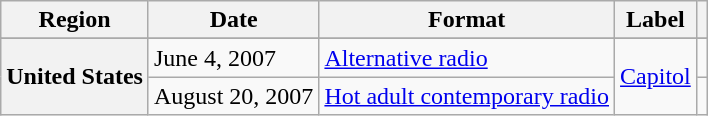<table class="wikitable plainrowheaders">
<tr>
<th scope="col">Region</th>
<th scope="col">Date</th>
<th scope="col">Format</th>
<th scope="col">Label</th>
<th scope="col"></th>
</tr>
<tr>
</tr>
<tr>
<th scope="row" rowspan="2">United States</th>
<td>June 4, 2007</td>
<td><a href='#'>Alternative radio</a></td>
<td rowspan="2"><a href='#'>Capitol</a></td>
<td></td>
</tr>
<tr>
<td>August 20, 2007</td>
<td rowspan="1"><a href='#'>Hot adult contemporary radio</a></td>
<td></td>
</tr>
</table>
